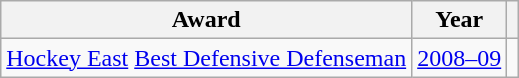<table class="wikitable">
<tr>
<th>Award</th>
<th>Year</th>
<th></th>
</tr>
<tr>
<td><a href='#'>Hockey East</a> <a href='#'>Best Defensive Defenseman</a></td>
<td><a href='#'>2008–09</a></td>
<td></td>
</tr>
</table>
